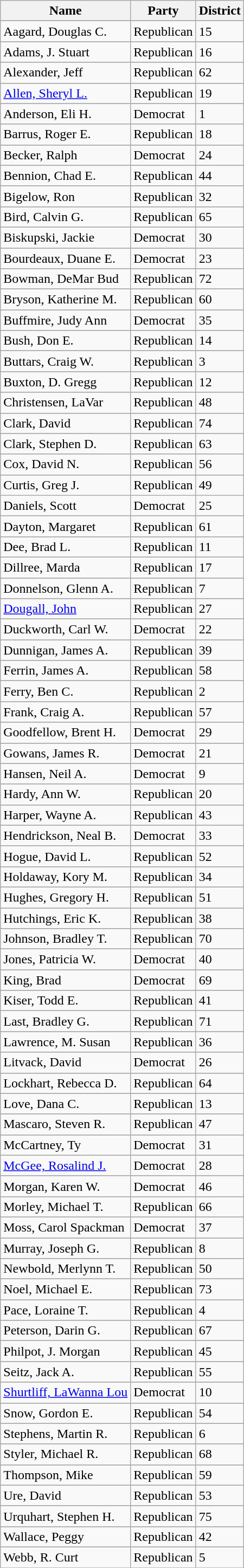<table class="wikitable">
<tr>
<th>Name</th>
<th>Party</th>
<th>District</th>
</tr>
<tr>
</tr>
<tr>
<td>Aagard, Douglas C.</td>
<td>Republican</td>
<td>15</td>
</tr>
<tr>
</tr>
<tr>
<td>Adams, J. Stuart</td>
<td>Republican</td>
<td>16</td>
</tr>
<tr>
</tr>
<tr>
<td>Alexander, Jeff</td>
<td>Republican</td>
<td>62</td>
</tr>
<tr>
</tr>
<tr>
<td><a href='#'>Allen, Sheryl L.</a></td>
<td>Republican</td>
<td>19</td>
</tr>
<tr>
</tr>
<tr>
<td>Anderson, Eli H.</td>
<td>Democrat</td>
<td>1</td>
</tr>
<tr>
</tr>
<tr>
<td>Barrus, Roger E.</td>
<td>Republican</td>
<td>18</td>
</tr>
<tr>
</tr>
<tr>
<td>Becker, Ralph</td>
<td>Democrat</td>
<td>24</td>
</tr>
<tr>
</tr>
<tr>
<td>Bennion, Chad E.</td>
<td>Republican</td>
<td>44</td>
</tr>
<tr>
</tr>
<tr>
<td>Bigelow, Ron</td>
<td>Republican</td>
<td>32</td>
</tr>
<tr>
</tr>
<tr>
<td>Bird, Calvin G.</td>
<td>Republican</td>
<td>65</td>
</tr>
<tr>
</tr>
<tr>
<td>Biskupski, Jackie</td>
<td>Democrat</td>
<td>30</td>
</tr>
<tr>
</tr>
<tr>
<td>Bourdeaux, Duane E.</td>
<td>Democrat</td>
<td>23</td>
</tr>
<tr>
</tr>
<tr>
<td>Bowman, DeMar Bud</td>
<td>Republican</td>
<td>72</td>
</tr>
<tr>
</tr>
<tr>
<td>Bryson, Katherine M.</td>
<td>Republican</td>
<td>60</td>
</tr>
<tr>
</tr>
<tr>
<td>Buffmire, Judy Ann</td>
<td>Democrat</td>
<td>35</td>
</tr>
<tr>
</tr>
<tr>
<td>Bush, Don E.</td>
<td>Republican</td>
<td>14</td>
</tr>
<tr>
</tr>
<tr>
<td>Buttars, Craig W.</td>
<td>Republican</td>
<td>3</td>
</tr>
<tr>
</tr>
<tr>
<td>Buxton, D. Gregg</td>
<td>Republican</td>
<td>12</td>
</tr>
<tr>
</tr>
<tr>
<td>Christensen, LaVar</td>
<td>Republican</td>
<td>48</td>
</tr>
<tr>
</tr>
<tr>
<td>Clark, David</td>
<td>Republican</td>
<td>74</td>
</tr>
<tr>
</tr>
<tr>
<td>Clark, Stephen D.</td>
<td>Republican</td>
<td>63</td>
</tr>
<tr>
</tr>
<tr>
<td>Cox, David N.</td>
<td>Republican</td>
<td>56</td>
</tr>
<tr>
</tr>
<tr>
<td>Curtis, Greg J.</td>
<td>Republican</td>
<td>49</td>
</tr>
<tr>
<td>Daniels, Scott</td>
<td>Democrat</td>
<td>25</td>
</tr>
<tr>
</tr>
<tr>
<td>Dayton, Margaret</td>
<td>Republican</td>
<td>61</td>
</tr>
<tr>
</tr>
<tr>
<td>Dee, Brad L.</td>
<td>Republican</td>
<td>11</td>
</tr>
<tr>
</tr>
<tr>
<td>Dillree, Marda</td>
<td>Republican</td>
<td>17</td>
</tr>
<tr>
</tr>
<tr>
<td>Donnelson, Glenn A.</td>
<td>Republican</td>
<td>7</td>
</tr>
<tr>
</tr>
<tr>
<td><a href='#'>Dougall, John</a></td>
<td>Republican</td>
<td>27</td>
</tr>
<tr>
</tr>
<tr>
<td>Duckworth, Carl W.</td>
<td>Democrat</td>
<td>22</td>
</tr>
<tr>
</tr>
<tr>
<td>Dunnigan, James A.</td>
<td>Republican</td>
<td>39</td>
</tr>
<tr>
</tr>
<tr>
<td>Ferrin, James A.</td>
<td>Republican</td>
<td>58</td>
</tr>
<tr>
</tr>
<tr>
<td>Ferry, Ben C.</td>
<td>Republican</td>
<td>2</td>
</tr>
<tr>
</tr>
<tr>
<td>Frank, Craig A.</td>
<td>Republican</td>
<td>57</td>
</tr>
<tr>
</tr>
<tr>
<td>Goodfellow, Brent H.</td>
<td>Democrat</td>
<td>29</td>
</tr>
<tr>
</tr>
<tr>
<td>Gowans, James R.</td>
<td>Democrat</td>
<td>21</td>
</tr>
<tr>
</tr>
<tr>
<td>Hansen, Neil A.</td>
<td>Democrat</td>
<td>9</td>
</tr>
<tr>
</tr>
<tr>
<td>Hardy, Ann W.</td>
<td>Republican</td>
<td>20</td>
</tr>
<tr>
</tr>
<tr>
<td>Harper, Wayne A.</td>
<td>Republican</td>
<td>43</td>
</tr>
<tr>
</tr>
<tr>
<td>Hendrickson, Neal B.</td>
<td>Democrat</td>
<td>33</td>
</tr>
<tr>
</tr>
<tr>
<td>Hogue, David L.</td>
<td>Republican</td>
<td>52</td>
</tr>
<tr>
</tr>
<tr>
<td>Holdaway, Kory M.</td>
<td>Republican</td>
<td>34</td>
</tr>
<tr>
</tr>
<tr>
<td>Hughes, Gregory H.</td>
<td>Republican</td>
<td>51</td>
</tr>
<tr>
</tr>
<tr>
<td>Hutchings, Eric K.</td>
<td>Republican</td>
<td>38</td>
</tr>
<tr>
</tr>
<tr>
<td>Johnson, Bradley T.</td>
<td>Republican</td>
<td>70</td>
</tr>
<tr>
</tr>
<tr>
<td>Jones, Patricia W.</td>
<td>Democrat</td>
<td>40</td>
</tr>
<tr>
</tr>
<tr>
<td>King, Brad</td>
<td>Democrat</td>
<td>69</td>
</tr>
<tr>
</tr>
<tr>
<td>Kiser, Todd E.</td>
<td>Republican</td>
<td>41</td>
</tr>
<tr>
</tr>
<tr>
<td>Last, Bradley G.</td>
<td>Republican</td>
<td>71</td>
</tr>
<tr>
</tr>
<tr>
<td>Lawrence, M. Susan</td>
<td>Republican</td>
<td>36</td>
</tr>
<tr>
</tr>
<tr>
<td>Litvack, David</td>
<td>Democrat</td>
<td>26</td>
</tr>
<tr>
</tr>
<tr>
<td>Lockhart, Rebecca D.</td>
<td>Republican</td>
<td>64</td>
</tr>
<tr>
</tr>
<tr>
<td>Love, Dana C.</td>
<td>Republican</td>
<td>13</td>
</tr>
<tr>
</tr>
<tr>
<td>Mascaro, Steven R.</td>
<td>Republican</td>
<td>47</td>
</tr>
<tr>
</tr>
<tr>
<td>McCartney, Ty</td>
<td>Democrat</td>
<td>31</td>
</tr>
<tr>
</tr>
<tr>
<td><a href='#'>McGee, Rosalind J.</a></td>
<td>Democrat</td>
<td>28</td>
</tr>
<tr>
</tr>
<tr>
<td>Morgan, Karen W.</td>
<td>Democrat</td>
<td>46</td>
</tr>
<tr>
</tr>
<tr>
<td>Morley, Michael T.</td>
<td>Republican</td>
<td>66</td>
</tr>
<tr>
</tr>
<tr>
<td>Moss, Carol Spackman</td>
<td>Democrat</td>
<td>37</td>
</tr>
<tr>
</tr>
<tr>
<td>Murray, Joseph G.</td>
<td>Republican</td>
<td>8</td>
</tr>
<tr>
</tr>
<tr>
<td>Newbold, Merlynn T.</td>
<td>Republican</td>
<td>50</td>
</tr>
<tr>
</tr>
<tr>
<td>Noel, Michael E.</td>
<td>Republican</td>
<td>73</td>
</tr>
<tr>
</tr>
<tr>
<td>Pace, Loraine T.</td>
<td>Republican</td>
<td>4</td>
</tr>
<tr>
</tr>
<tr>
<td>Peterson, Darin G.</td>
<td>Republican</td>
<td>67</td>
</tr>
<tr>
</tr>
<tr>
<td>Philpot, J. Morgan</td>
<td>Republican</td>
<td>45</td>
</tr>
<tr>
</tr>
<tr>
<td>Seitz, Jack A.</td>
<td>Republican</td>
<td>55</td>
</tr>
<tr>
</tr>
<tr>
<td><a href='#'>Shurtliff, LaWanna Lou</a></td>
<td>Democrat</td>
<td>10</td>
</tr>
<tr>
</tr>
<tr>
<td>Snow, Gordon E.</td>
<td>Republican</td>
<td>54</td>
</tr>
<tr>
</tr>
<tr>
<td>Stephens, Martin R.</td>
<td>Republican</td>
<td>6</td>
</tr>
<tr>
</tr>
<tr>
<td>Styler, Michael R.</td>
<td>Republican</td>
<td>68</td>
</tr>
<tr>
</tr>
<tr>
<td>Thompson, Mike</td>
<td>Republican</td>
<td>59</td>
</tr>
<tr>
</tr>
<tr>
<td>Ure, David</td>
<td>Republican</td>
<td>53</td>
</tr>
<tr>
</tr>
<tr>
<td>Urquhart, Stephen H.</td>
<td>Republican</td>
<td>75</td>
</tr>
<tr>
</tr>
<tr>
<td>Wallace, Peggy</td>
<td>Republican</td>
<td>42</td>
</tr>
<tr>
</tr>
<tr>
<td>Webb, R. Curt</td>
<td>Republican</td>
<td>5</td>
</tr>
<tr>
</tr>
</table>
